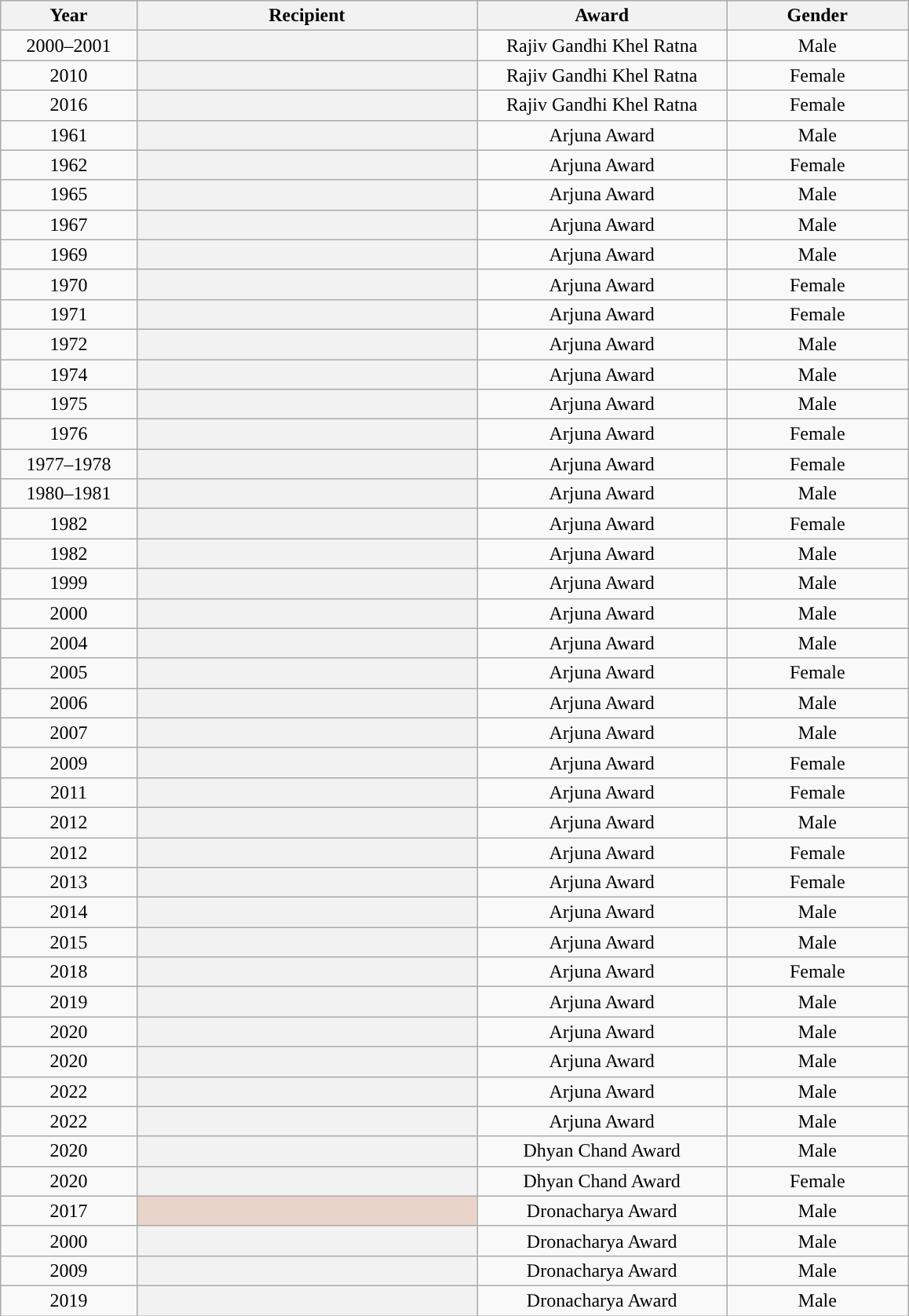<table class="wikitable" style="text-align:center;">
<tr>
<th scope="col" style="width:12%">Year</th>
<th scope="col" style="width:30%">Recipient</th>
<th scope="col" style="width:22%">Award</th>
<th scope="col" style="width:16%">Gender</th>
</tr>
<tr>
<td style="text-align:center;">2000–2001</td>
<th scope="row"></th>
<td>Rajiv Gandhi Khel Ratna</td>
<td>Male</td>
</tr>
<tr>
<td style="text-align:center;">2010</td>
<th scope="row"></th>
<td>Rajiv Gandhi Khel Ratna</td>
<td>Female</td>
</tr>
<tr>
<td style="text-align:center;">2016</td>
<th scope="row"></th>
<td>Rajiv Gandhi Khel Ratna</td>
<td>Female</td>
</tr>
<tr>
<td style="text-align:center;">1961</td>
<th scope="row"></th>
<td>Arjuna Award</td>
<td>Male</td>
</tr>
<tr>
<td style="text-align:center;">1962</td>
<th scope="row"></th>
<td>Arjuna Award</td>
<td>Female</td>
</tr>
<tr>
<td style="text-align:center;">1965</td>
<th scope="row"></th>
<td>Arjuna Award</td>
<td>Male</td>
</tr>
<tr>
<td style="text-align:center;">1967</td>
<th scope="row"></th>
<td>Arjuna Award</td>
<td>Male</td>
</tr>
<tr>
<td style="text-align:center;">1969</td>
<th scope="row"></th>
<td>Arjuna Award</td>
<td>Male</td>
</tr>
<tr>
<td style="text-align:center;">1970</td>
<th scope="row"></th>
<td>Arjuna Award</td>
<td>Female</td>
</tr>
<tr>
<td style="text-align:center;">1971</td>
<th scope="row"></th>
<td>Arjuna Award</td>
<td>Female</td>
</tr>
<tr>
<td style="text-align:center;">1972</td>
<th scope="row"></th>
<td>Arjuna Award</td>
<td>Male</td>
</tr>
<tr>
<td style="text-align:center;">1974</td>
<th scope="row"></th>
<td>Arjuna Award</td>
<td>Male</td>
</tr>
<tr>
<td style="text-align:center;">1975</td>
<th scope="row"></th>
<td>Arjuna Award</td>
<td>Male</td>
</tr>
<tr>
<td style="text-align:center;">1976</td>
<th scope="row"></th>
<td>Arjuna Award</td>
<td>Female</td>
</tr>
<tr>
<td style="text-align:center;">1977–1978</td>
<th scope="row"></th>
<td>Arjuna Award</td>
<td>Female</td>
</tr>
<tr>
<td style="text-align:center;">1980–1981</td>
<th scope="row"></th>
<td>Arjuna Award</td>
<td>Male</td>
</tr>
<tr>
<td style="text-align:center;">1982</td>
<th scope="row"></th>
<td>Arjuna Award</td>
<td>Female</td>
</tr>
<tr>
<td style="text-align:center;">1982</td>
<th scope="row"></th>
<td>Arjuna Award</td>
<td>Male</td>
</tr>
<tr>
<td style="text-align:center;">1999</td>
<th scope="row"></th>
<td>Arjuna Award</td>
<td>Male</td>
</tr>
<tr>
<td style="text-align:center;">2000</td>
<th scope="row"></th>
<td>Arjuna Award</td>
<td>Male</td>
</tr>
<tr>
<td style="text-align:center;">2004</td>
<th scope="row"></th>
<td>Arjuna Award</td>
<td>Male</td>
</tr>
<tr>
<td style="text-align:center;">2005</td>
<th scope="row"></th>
<td>Arjuna Award</td>
<td>Female</td>
</tr>
<tr>
<td style="text-align:center;">2006</td>
<th scope="row"></th>
<td>Arjuna Award</td>
<td>Male</td>
</tr>
<tr>
<td style="text-align:center;">2007</td>
<th scope="row"></th>
<td>Arjuna Award</td>
<td>Male</td>
</tr>
<tr>
<td style="text-align:center;">2009</td>
<th scope="row"></th>
<td>Arjuna Award</td>
<td>Female</td>
</tr>
<tr>
<td style="text-align:center;">2011</td>
<th scope="row"></th>
<td>Arjuna Award</td>
<td>Female</td>
</tr>
<tr>
<td style="text-align:center;">2012</td>
<th scope="row"></th>
<td>Arjuna Award</td>
<td>Male</td>
</tr>
<tr>
<td style="text-align:center;">2012</td>
<th scope="row"></th>
<td>Arjuna Award</td>
<td>Female</td>
</tr>
<tr>
<td style="text-align:center;">2013</td>
<th scope="row"></th>
<td>Arjuna Award</td>
<td>Female</td>
</tr>
<tr>
<td style="text-align:center;">2014</td>
<th scope="row"></th>
<td>Arjuna Award</td>
<td>Male</td>
</tr>
<tr>
<td style="text-align:center;">2015</td>
<th scope="row"></th>
<td>Arjuna Award</td>
<td>Male</td>
</tr>
<tr>
<td style="text-align:center;">2018</td>
<th scope="row"></th>
<td>Arjuna Award</td>
<td>Female</td>
</tr>
<tr>
<td style="text-align:center;">2019</td>
<th scope="row"></th>
<td>Arjuna Award</td>
<td>Male</td>
</tr>
<tr>
<td style="text-align:center;">2020</td>
<th scope="row"></th>
<td>Arjuna Award</td>
<td>Male</td>
</tr>
<tr>
<td style="text-align:center;">2020</td>
<th scope="row"></th>
<td>Arjuna Award</td>
<td>Male</td>
</tr>
<tr>
<td style="text-align:center;">2022</td>
<th scope="row"></th>
<td>Arjuna Award</td>
<td>Male</td>
</tr>
<tr>
<td style="text-align:center;">2022</td>
<th scope="row"></th>
<td>Arjuna Award</td>
<td>Male</td>
</tr>
<tr>
<td style="text-align:center;">2020</td>
<th scope="row"></th>
<td>Dhyan Chand Award</td>
<td>Male</td>
</tr>
<tr>
<td style="text-align:center;">2020</td>
<th scope="row"></th>
<td>Dhyan Chand Award</td>
<td>Female</td>
</tr>
<tr>
<td style="text-align:center;">2017</td>
<th scope="row" style="background-color:#E9D4C9"> </th>
<td>Dronacharya Award</td>
<td>Male</td>
</tr>
<tr>
<td style="text-align:center;">2000</td>
<th scope="row"></th>
<td>Dronacharya Award</td>
<td>Male</td>
</tr>
<tr>
<td style="text-align:center;">2009</td>
<th scope="row"></th>
<td>Dronacharya Award</td>
<td>Male</td>
</tr>
<tr>
<td style="text-align:center;">2019</td>
<th scope="row"></th>
<td>Dronacharya Award</td>
<td>Male</td>
</tr>
</table>
